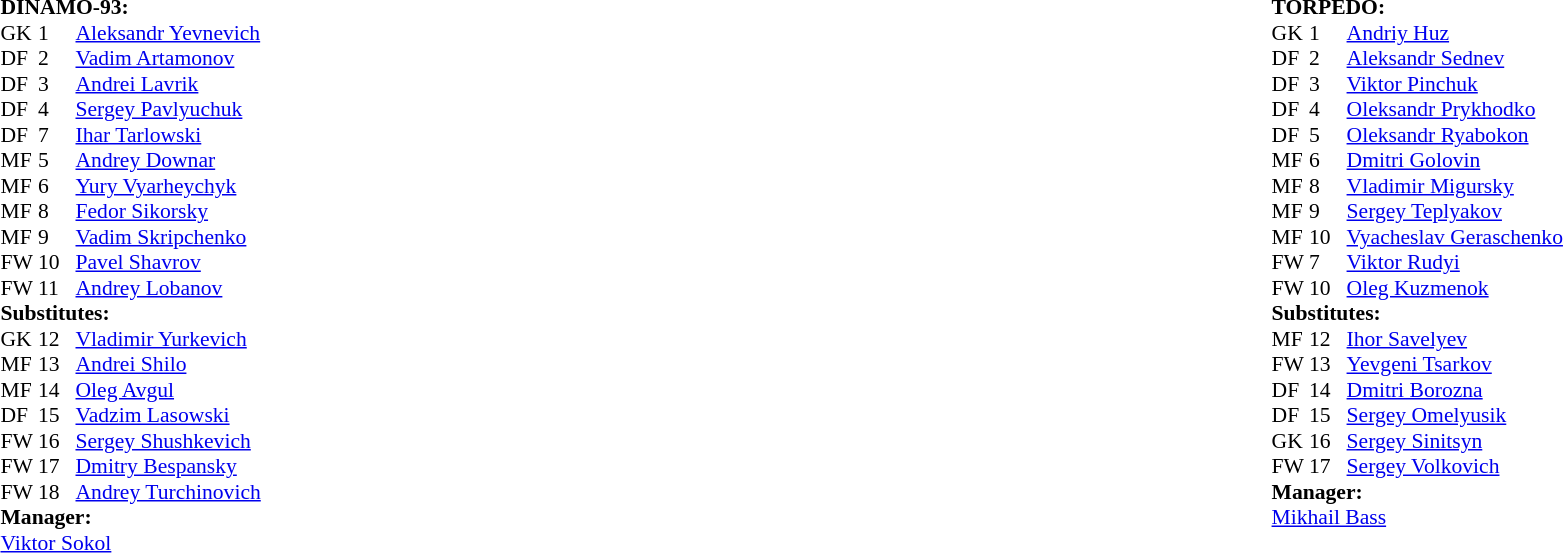<table width="100%">
<tr>
<td valign="top" width="50%"><br><table style="font-size: 90%" cellspacing="0" cellpadding="0">
<tr>
<td colspan="4"><strong>DINAMO-93:</strong></td>
</tr>
<tr>
<th width=25></th>
<th width=25></th>
</tr>
<tr>
<td>GK</td>
<td>1</td>
<td> <a href='#'>Aleksandr Yevnevich</a></td>
</tr>
<tr>
<td>DF</td>
<td>2</td>
<td> <a href='#'>Vadim Artamonov</a></td>
<td></td>
<td></td>
</tr>
<tr>
<td>DF</td>
<td>3</td>
<td> <a href='#'>Andrei Lavrik</a></td>
</tr>
<tr>
<td>DF</td>
<td>4</td>
<td> <a href='#'>Sergey Pavlyuchuk</a></td>
<td></td>
</tr>
<tr>
<td>DF</td>
<td>7</td>
<td> <a href='#'>Ihar Tarlowski</a></td>
</tr>
<tr>
<td>MF</td>
<td>5</td>
<td> <a href='#'>Andrey Downar</a></td>
<td></td>
</tr>
<tr>
<td>MF</td>
<td>6</td>
<td> <a href='#'>Yury Vyarheychyk</a></td>
</tr>
<tr>
<td>MF</td>
<td>8</td>
<td> <a href='#'>Fedor Sikorsky</a></td>
<td></td>
<td></td>
</tr>
<tr>
<td>MF</td>
<td>9</td>
<td> <a href='#'>Vadim Skripchenko</a></td>
</tr>
<tr>
<td>FW</td>
<td>10</td>
<td> <a href='#'>Pavel Shavrov</a></td>
<td></td>
</tr>
<tr>
<td>FW</td>
<td>11</td>
<td> <a href='#'>Andrey Lobanov</a></td>
<td></td>
<td></td>
</tr>
<tr>
<td colspan=3><strong>Substitutes:</strong></td>
</tr>
<tr>
<td>GK</td>
<td>12</td>
<td> <a href='#'>Vladimir Yurkevich</a></td>
</tr>
<tr>
<td>MF</td>
<td>13</td>
<td> <a href='#'>Andrei Shilo</a></td>
<td></td>
<td></td>
</tr>
<tr>
<td>MF</td>
<td>14</td>
<td> <a href='#'>Oleg Avgul</a></td>
</tr>
<tr>
<td>DF</td>
<td>15</td>
<td> <a href='#'>Vadzim Lasowski</a></td>
</tr>
<tr>
<td>FW</td>
<td>16</td>
<td> <a href='#'>Sergey Shushkevich</a></td>
</tr>
<tr>
<td>FW</td>
<td>17</td>
<td> <a href='#'>Dmitry Bespansky</a></td>
<td></td>
<td></td>
</tr>
<tr>
<td>FW</td>
<td>18</td>
<td> <a href='#'>Andrey Turchinovich</a></td>
<td></td>
<td></td>
</tr>
<tr>
<td colspan=3><strong>Manager:</strong></td>
</tr>
<tr>
<td colspan=4> <a href='#'>Viktor Sokol</a></td>
</tr>
</table>
</td>
<td valign="top" width="50%"><br><table style="font-size:90%" cellspacing="0" cellpadding="0" align=center>
<tr>
<td colspan="4"><strong>TORPEDO:</strong></td>
</tr>
<tr>
<th width=25></th>
<th width=25></th>
</tr>
<tr>
<td>GK</td>
<td>1</td>
<td> <a href='#'>Andriy Huz</a></td>
<td></td>
<td></td>
</tr>
<tr>
<td>DF</td>
<td>2</td>
<td> <a href='#'>Aleksandr Sednev</a></td>
</tr>
<tr>
<td>DF</td>
<td>3</td>
<td> <a href='#'>Viktor Pinchuk</a></td>
</tr>
<tr>
<td>DF</td>
<td>4</td>
<td> <a href='#'>Oleksandr Prykhodko</a></td>
</tr>
<tr>
<td>DF</td>
<td>5</td>
<td> <a href='#'>Oleksandr Ryabokon</a></td>
</tr>
<tr>
<td>MF</td>
<td>6</td>
<td> <a href='#'>Dmitri Golovin</a></td>
<td></td>
</tr>
<tr>
<td>MF</td>
<td>8</td>
<td> <a href='#'>Vladimir Migursky</a></td>
</tr>
<tr>
<td>MF</td>
<td>9</td>
<td> <a href='#'>Sergey Teplyakov</a></td>
<td></td>
<td></td>
</tr>
<tr>
<td>MF</td>
<td>10</td>
<td> <a href='#'>Vyacheslav Geraschenko</a></td>
</tr>
<tr>
<td>FW</td>
<td>7</td>
<td> <a href='#'>Viktor Rudyi</a></td>
<td></td>
<td></td>
</tr>
<tr>
<td>FW</td>
<td>10</td>
<td> <a href='#'>Oleg Kuzmenok</a></td>
</tr>
<tr>
<td colspan=3><strong>Substitutes:</strong></td>
</tr>
<tr>
<td>MF</td>
<td>12</td>
<td> <a href='#'>Ihor Savelyev</a></td>
<td></td>
<td></td>
</tr>
<tr>
<td>FW</td>
<td>13</td>
<td> <a href='#'>Yevgeni Tsarkov</a></td>
</tr>
<tr>
<td>DF</td>
<td>14</td>
<td> <a href='#'>Dmitri Borozna</a></td>
</tr>
<tr>
<td>DF</td>
<td>15</td>
<td> <a href='#'>Sergey Omelyusik</a></td>
<td></td>
<td></td>
</tr>
<tr>
<td>GK</td>
<td>16</td>
<td> <a href='#'>Sergey Sinitsyn</a></td>
<td></td>
<td></td>
</tr>
<tr>
<td>FW</td>
<td>17</td>
<td> <a href='#'>Sergey Volkovich</a></td>
</tr>
<tr>
<td></td>
</tr>
<tr>
<td colspan=3><strong>Manager:</strong></td>
</tr>
<tr>
<td colspan=4> <a href='#'>Mikhail Bass</a></td>
</tr>
</table>
</td>
</tr>
</table>
